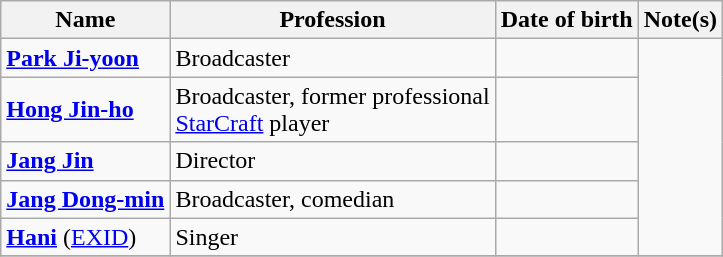<table class=wikitable>
<tr>
<th>Name</th>
<th>Profession</th>
<th>Date of birth</th>
<th>Note(s)</th>
</tr>
<tr>
<td><strong><a href='#'>Park Ji-yoon</a></strong></td>
<td>Broadcaster</td>
<td></td>
<td rowspan=5></td>
</tr>
<tr>
<td><strong><a href='#'>Hong Jin-ho</a></strong></td>
<td>Broadcaster, former professional<br><a href='#'>StarCraft</a> player</td>
<td></td>
</tr>
<tr>
<td><strong><a href='#'>Jang Jin</a></strong></td>
<td>Director</td>
<td></td>
</tr>
<tr>
<td><strong><a href='#'>Jang Dong-min</a></strong></td>
<td>Broadcaster, comedian</td>
<td></td>
</tr>
<tr>
<td><strong><a href='#'>Hani</a></strong> (<a href='#'>EXID</a>)</td>
<td>Singer</td>
<td></td>
</tr>
<tr>
</tr>
</table>
